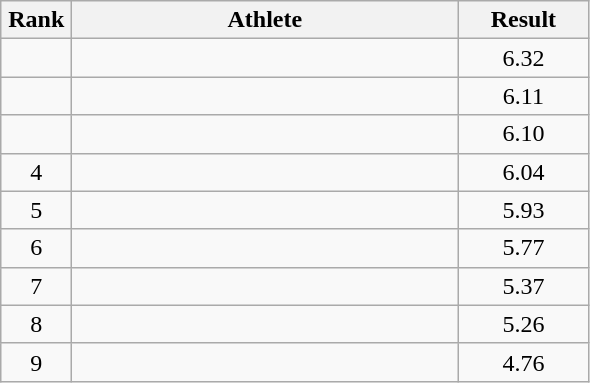<table class=wikitable style="text-align:center">
<tr>
<th width=40>Rank</th>
<th width=250>Athlete</th>
<th width=80>Result</th>
</tr>
<tr>
<td></td>
<td align=left></td>
<td>6.32</td>
</tr>
<tr>
<td></td>
<td align=left></td>
<td>6.11</td>
</tr>
<tr>
<td></td>
<td align=left></td>
<td>6.10</td>
</tr>
<tr>
<td>4</td>
<td align=left></td>
<td>6.04</td>
</tr>
<tr>
<td>5</td>
<td align=left></td>
<td>5.93</td>
</tr>
<tr>
<td>6</td>
<td align=left></td>
<td>5.77</td>
</tr>
<tr>
<td>7</td>
<td align=left></td>
<td>5.37</td>
</tr>
<tr>
<td>8</td>
<td align=left></td>
<td>5.26</td>
</tr>
<tr>
<td>9</td>
<td align=left></td>
<td>4.76</td>
</tr>
</table>
